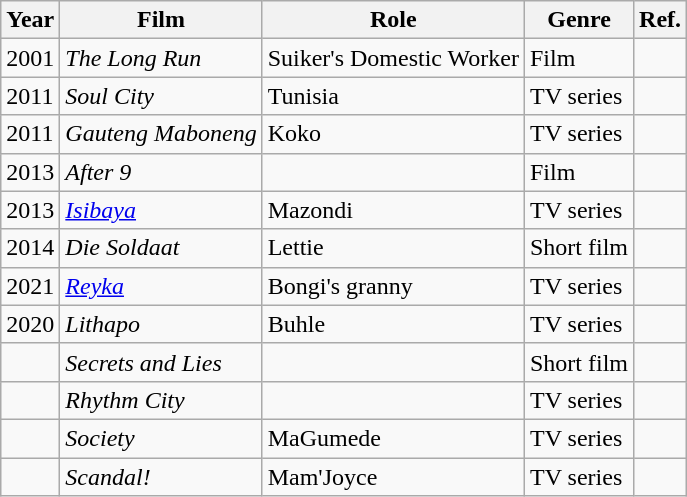<table class="wikitable">
<tr>
<th>Year</th>
<th>Film</th>
<th>Role</th>
<th>Genre</th>
<th>Ref.</th>
</tr>
<tr>
<td>2001</td>
<td><em>The Long Run</em></td>
<td>Suiker's Domestic Worker</td>
<td>Film</td>
<td></td>
</tr>
<tr>
<td>2011</td>
<td><em>Soul City</em></td>
<td>Tunisia</td>
<td>TV series</td>
<td></td>
</tr>
<tr>
<td>2011</td>
<td><em>Gauteng Maboneng</em></td>
<td>Koko</td>
<td>TV series</td>
<td></td>
</tr>
<tr>
<td>2013</td>
<td><em>After 9</em></td>
<td></td>
<td>Film</td>
<td></td>
</tr>
<tr>
<td>2013</td>
<td><em><a href='#'>Isibaya</a></em></td>
<td>Mazondi</td>
<td>TV series</td>
<td></td>
</tr>
<tr>
<td>2014</td>
<td><em>Die Soldaat</em></td>
<td>Lettie</td>
<td>Short film</td>
<td></td>
</tr>
<tr>
<td>2021</td>
<td><em><a href='#'>Reyka</a></em></td>
<td>Bongi's granny</td>
<td>TV series</td>
<td></td>
</tr>
<tr>
<td>2020</td>
<td><em>Lithapo</em></td>
<td>Buhle</td>
<td>TV series</td>
<td></td>
</tr>
<tr>
<td></td>
<td><em>Secrets and Lies</em></td>
<td></td>
<td>Short film</td>
<td></td>
</tr>
<tr>
<td></td>
<td><em>Rhythm City</em></td>
<td></td>
<td>TV series</td>
<td></td>
</tr>
<tr>
<td></td>
<td><em>Society</em></td>
<td>MaGumede</td>
<td>TV series</td>
<td></td>
</tr>
<tr>
<td></td>
<td><em>Scandal!</em></td>
<td>Mam'Joyce</td>
<td>TV series</td>
<td></td>
</tr>
</table>
